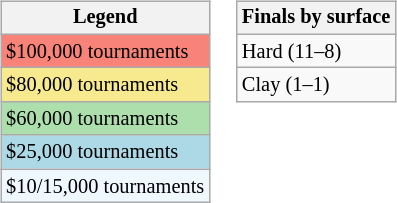<table>
<tr valign=top>
<td><br><table class="wikitable" style=font-size:85%>
<tr>
<th>Legend</th>
</tr>
<tr style="background:#f88379;">
<td>$100,000 tournaments</td>
</tr>
<tr style="background:#f7e98e;">
<td>$80,000 tournaments</td>
</tr>
<tr style="background:#addfad;">
<td>$60,000 tournaments</td>
</tr>
<tr style="background:lightblue;">
<td>$25,000 tournaments</td>
</tr>
<tr style="background:#f0f8ff;">
<td>$10/15,000 tournaments</td>
</tr>
</table>
</td>
<td><br><table class="wikitable" style=font-size:85%>
<tr>
<th>Finals by surface</th>
</tr>
<tr>
<td>Hard (11–8)</td>
</tr>
<tr>
<td>Clay (1–1)</td>
</tr>
</table>
</td>
</tr>
</table>
